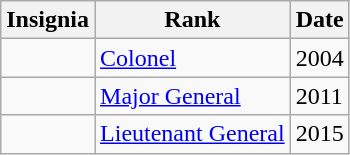<table class="wikitable">
<tr>
<th>Insignia</th>
<th>Rank</th>
<th>Date</th>
</tr>
<tr>
<td></td>
<td><a href='#'>Colonel</a></td>
<td>2004</td>
</tr>
<tr>
<td></td>
<td><a href='#'>Major General</a></td>
<td>2011</td>
</tr>
<tr>
<td></td>
<td><a href='#'>Lieutenant General</a></td>
<td>2015</td>
</tr>
</table>
